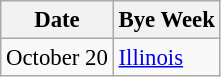<table class="wikitable" style="font-size:95%;">
<tr>
<th>Date</th>
<th>Bye Week</th>
</tr>
<tr>
<td>October 20</td>
<td><a href='#'>Illinois</a></td>
</tr>
</table>
